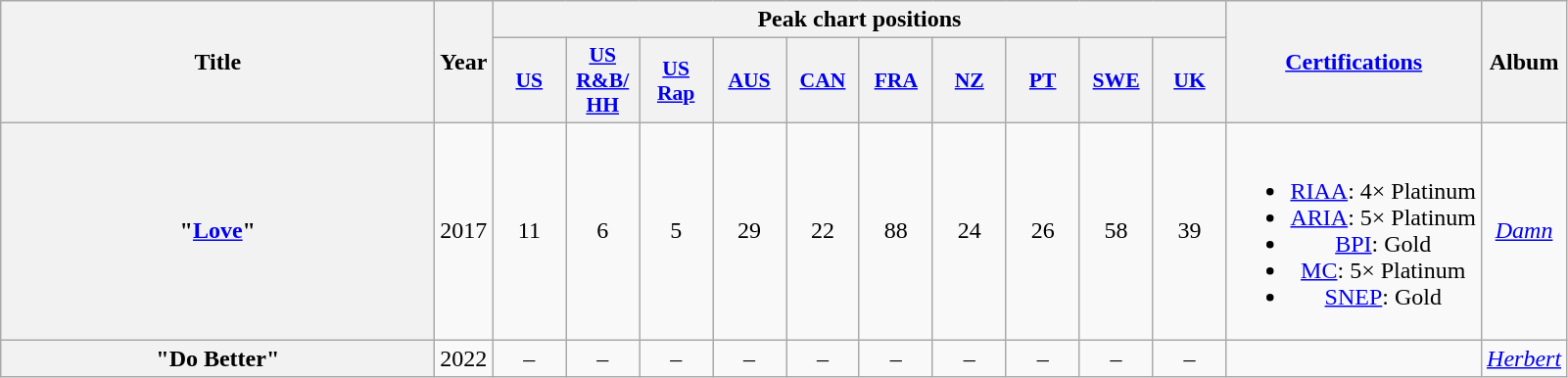<table class="wikitable plainrowheaders" style="text-align:center;">
<tr>
<th scope="col" rowspan="2" style="width:18em;">Title</th>
<th scope="col" rowspan="2">Year</th>
<th scope="col" colspan="10">Peak chart positions</th>
<th scope="col" rowspan="2"><a href='#'>Certifications</a></th>
<th scope="col" rowspan="2">Album</th>
</tr>
<tr>
<th scope="col" style="width:3em;font-size:90%;"><a href='#'>US</a><br></th>
<th scope="col" style="width:3em;font-size:90%;"><a href='#'>US<br>R&B/<br>HH</a><br></th>
<th scope="col" style="width:3em;font-size:90%;"><a href='#'>US<br>Rap</a><br></th>
<th scope="col" style="width:3em;font-size:90%;"><a href='#'>AUS</a><br></th>
<th scope="col" style="width:3em;font-size:90%;"><a href='#'>CAN</a><br></th>
<th scope="col" style="width:3em;font-size:90%;"><a href='#'>FRA</a><br></th>
<th scope="col" style="width:3em;font-size:90%;"><a href='#'>NZ</a><br></th>
<th scope="col" style="width:3em;font-size:90%;"><a href='#'>PT</a><br></th>
<th scope="col" style="width:3em;font-size:90%;"><a href='#'>SWE</a><br></th>
<th scope="col" style="width:3em;font-size:90%;"><a href='#'>UK</a><br></th>
</tr>
<tr>
<th scope="row">"<a href='#'>Love</a>"<br></th>
<td>2017</td>
<td>11</td>
<td>6</td>
<td>5</td>
<td>29</td>
<td>22</td>
<td>88</td>
<td>24</td>
<td>26</td>
<td>58</td>
<td>39</td>
<td><br><ul><li><a href='#'>RIAA</a>: 4× Platinum</li><li><a href='#'>ARIA</a>: 5× Platinum</li><li><a href='#'>BPI</a>: Gold</li><li><a href='#'>MC</a>: 5× Platinum</li><li><a href='#'>SNEP</a>: Gold</li></ul></td>
<td><em><a href='#'>Damn</a></em></td>
</tr>
<tr>
<th scope="row">"Do Better"<br></th>
<td>2022</td>
<td>–</td>
<td>–</td>
<td>–</td>
<td>–</td>
<td>–</td>
<td>–</td>
<td>–</td>
<td>–</td>
<td>–</td>
<td>–</td>
<td></td>
<td><em><a href='#'>Herbert</a></em></td>
</tr>
</table>
